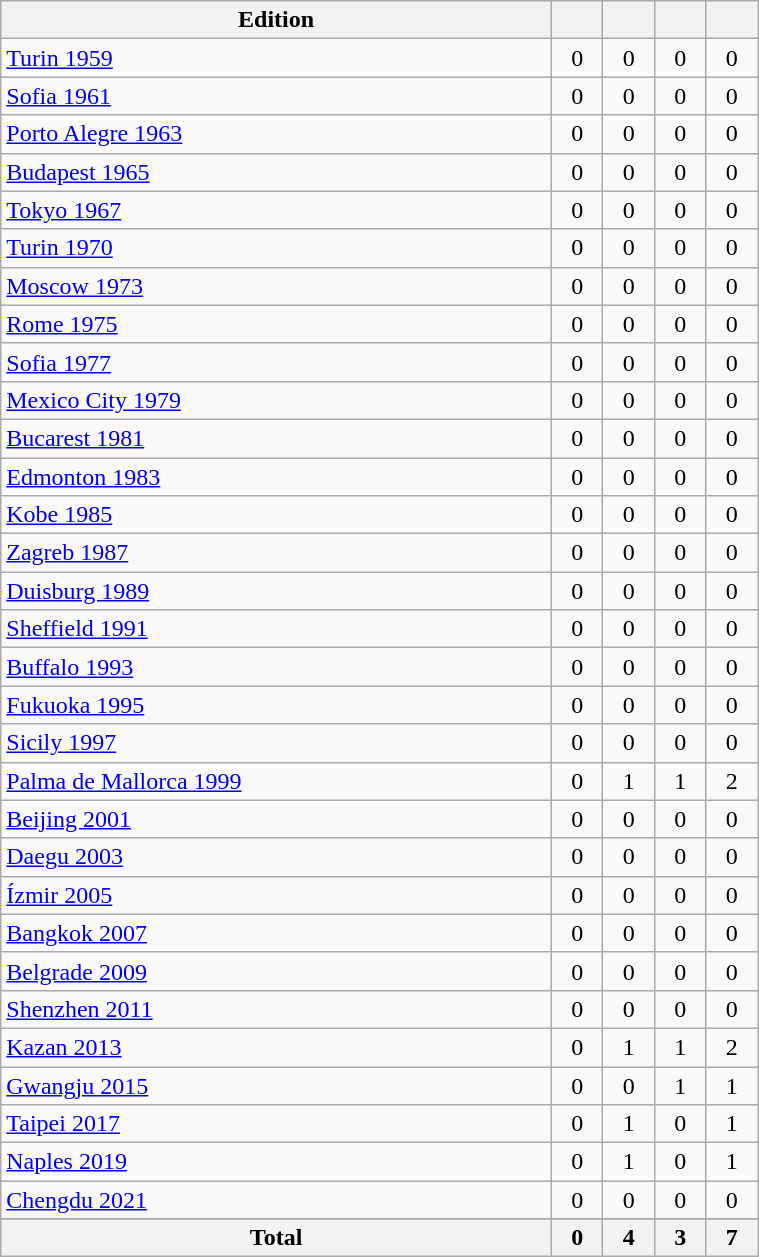<table class="wikitable" width=40% style="font-size:100%; text-align:center;">
<tr>
<th>Edition</th>
<th></th>
<th></th>
<th></th>
<th></th>
</tr>
<tr>
<td align=left> <a href='#'>Turin 1959</a></td>
<td>0</td>
<td>0</td>
<td>0</td>
<td>0</td>
</tr>
<tr>
<td align=left> <a href='#'>Sofia 1961</a></td>
<td>0</td>
<td>0</td>
<td>0</td>
<td>0</td>
</tr>
<tr>
<td align=left> <a href='#'>Porto Alegre 1963</a></td>
<td>0</td>
<td>0</td>
<td>0</td>
<td>0</td>
</tr>
<tr>
<td align=left> <a href='#'>Budapest 1965</a></td>
<td>0</td>
<td>0</td>
<td>0</td>
<td>0</td>
</tr>
<tr>
<td align=left> <a href='#'>Tokyo 1967</a></td>
<td>0</td>
<td>0</td>
<td>0</td>
<td>0</td>
</tr>
<tr>
<td align=left> <a href='#'>Turin 1970</a></td>
<td>0</td>
<td>0</td>
<td>0</td>
<td>0</td>
</tr>
<tr>
<td align=left> <a href='#'>Moscow 1973</a></td>
<td>0</td>
<td>0</td>
<td>0</td>
<td>0</td>
</tr>
<tr>
<td align=left> <a href='#'>Rome 1975</a></td>
<td>0</td>
<td>0</td>
<td>0</td>
<td>0</td>
</tr>
<tr>
<td align=left> <a href='#'>Sofia 1977</a></td>
<td>0</td>
<td>0</td>
<td>0</td>
<td>0</td>
</tr>
<tr>
<td align=left> <a href='#'>Mexico City 1979</a></td>
<td>0</td>
<td>0</td>
<td>0</td>
<td>0</td>
</tr>
<tr>
<td align=left> <a href='#'>Bucarest 1981</a></td>
<td>0</td>
<td>0</td>
<td>0</td>
<td>0</td>
</tr>
<tr>
<td align=left> <a href='#'>Edmonton 1983</a></td>
<td>0</td>
<td>0</td>
<td>0</td>
<td>0</td>
</tr>
<tr>
<td align=left> <a href='#'>Kobe 1985</a></td>
<td>0</td>
<td>0</td>
<td>0</td>
<td>0</td>
</tr>
<tr>
<td align=left> <a href='#'>Zagreb 1987</a></td>
<td>0</td>
<td>0</td>
<td>0</td>
<td>0</td>
</tr>
<tr>
<td align=left> <a href='#'>Duisburg 1989</a></td>
<td>0</td>
<td>0</td>
<td>0</td>
<td>0</td>
</tr>
<tr>
<td align=left> <a href='#'>Sheffield 1991</a></td>
<td>0</td>
<td>0</td>
<td>0</td>
<td>0</td>
</tr>
<tr>
<td align=left> <a href='#'>Buffalo 1993</a></td>
<td>0</td>
<td>0</td>
<td>0</td>
<td>0</td>
</tr>
<tr>
<td align=left> <a href='#'>Fukuoka 1995</a></td>
<td>0</td>
<td>0</td>
<td>0</td>
<td>0</td>
</tr>
<tr>
<td align=left> <a href='#'>Sicily 1997</a></td>
<td>0</td>
<td>0</td>
<td>0</td>
<td>0</td>
</tr>
<tr>
<td align=left> <a href='#'>Palma de Mallorca 1999</a></td>
<td>0</td>
<td>1</td>
<td>1</td>
<td>2</td>
</tr>
<tr>
<td align=left> <a href='#'>Beijing 2001</a></td>
<td>0</td>
<td>0</td>
<td>0</td>
<td>0</td>
</tr>
<tr>
<td align=left> <a href='#'>Daegu 2003</a></td>
<td>0</td>
<td>0</td>
<td>0</td>
<td>0</td>
</tr>
<tr>
<td align=left> <a href='#'>Ízmir 2005</a></td>
<td>0</td>
<td>0</td>
<td>0</td>
<td>0</td>
</tr>
<tr>
<td align=left> <a href='#'>Bangkok 2007</a></td>
<td>0</td>
<td>0</td>
<td>0</td>
<td>0</td>
</tr>
<tr>
<td align=left> <a href='#'>Belgrade 2009</a></td>
<td>0</td>
<td>0</td>
<td>0</td>
<td>0</td>
</tr>
<tr>
<td align=left> <a href='#'>Shenzhen 2011</a></td>
<td>0</td>
<td>0</td>
<td>0</td>
<td>0</td>
</tr>
<tr>
<td align=left> <a href='#'>Kazan 2013</a></td>
<td>0</td>
<td>1</td>
<td>1</td>
<td>2</td>
</tr>
<tr>
<td align=left> <a href='#'>Gwangju 2015</a></td>
<td>0</td>
<td>0</td>
<td>1</td>
<td>1</td>
</tr>
<tr>
<td align=left> <a href='#'>Taipei 2017</a></td>
<td>0</td>
<td>1</td>
<td>0</td>
<td>1</td>
</tr>
<tr>
<td align=left> <a href='#'>Naples 2019</a></td>
<td>0</td>
<td>1</td>
<td>0</td>
<td>1</td>
</tr>
<tr>
<td align=left> <a href='#'>Chengdu 2021</a></td>
<td>0</td>
<td>0</td>
<td>0</td>
<td>0</td>
</tr>
<tr>
</tr>
<tr>
<th align-right>Total</th>
<th>0</th>
<th>4</th>
<th>3</th>
<th>7</th>
</tr>
</table>
